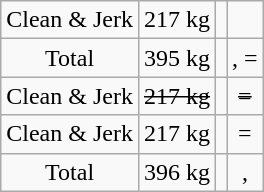<table class = "wikitable" style="text-align:center;">
<tr>
<td>Clean & Jerk</td>
<td>217 kg</td>
<td align=left></td>
<td></td>
</tr>
<tr>
<td>Total</td>
<td>395 kg</td>
<td align=left></td>
<td>, =</td>
</tr>
<tr>
<td>Clean & Jerk</td>
<td><s>217 kg</s></td>
<td align=left><s></s></td>
<td><s>=</s></td>
</tr>
<tr>
<td>Clean & Jerk</td>
<td>217 kg</td>
<td align=left></td>
<td>=</td>
</tr>
<tr>
<td>Total</td>
<td>396 kg</td>
<td align=left></td>
<td>, </td>
</tr>
</table>
